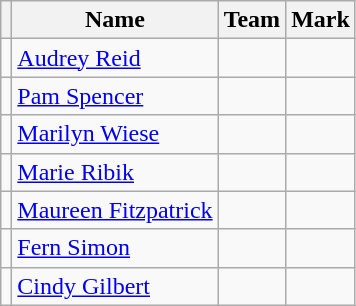<table class=wikitable>
<tr>
<th></th>
<th>Name</th>
<th>Team</th>
<th>Mark</th>
</tr>
<tr>
<td></td>
<td><a href='#'>Audrey Reid</a></td>
<td></td>
<td></td>
</tr>
<tr>
<td></td>
<td><a href='#'>Pam Spencer</a></td>
<td></td>
<td></td>
</tr>
<tr>
<td></td>
<td><a href='#'>Marilyn Wiese</a></td>
<td></td>
<td></td>
</tr>
<tr>
<td></td>
<td><a href='#'>Marie Ribik</a></td>
<td></td>
<td></td>
</tr>
<tr>
<td></td>
<td><a href='#'>Maureen Fitzpatrick</a></td>
<td></td>
<td></td>
</tr>
<tr>
<td></td>
<td><a href='#'>Fern Simon</a></td>
<td></td>
<td></td>
</tr>
<tr>
<td></td>
<td><a href='#'>Cindy Gilbert</a></td>
<td></td>
<td></td>
</tr>
</table>
